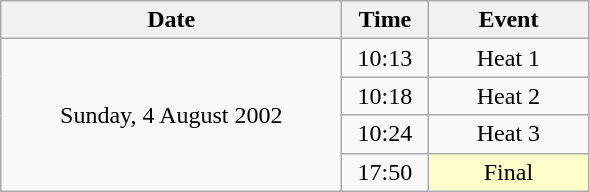<table class = "wikitable" style="text-align:center;">
<tr>
<th width=220>Date</th>
<th width=50>Time</th>
<th width=100>Event</th>
</tr>
<tr>
<td rowspan=4>Sunday, 4 August 2002</td>
<td>10:13</td>
<td>Heat 1</td>
</tr>
<tr>
<td>10:18</td>
<td>Heat 2</td>
</tr>
<tr>
<td>10:24</td>
<td>Heat 3</td>
</tr>
<tr>
<td>17:50</td>
<td bgcolor=ffffcc>Final</td>
</tr>
</table>
